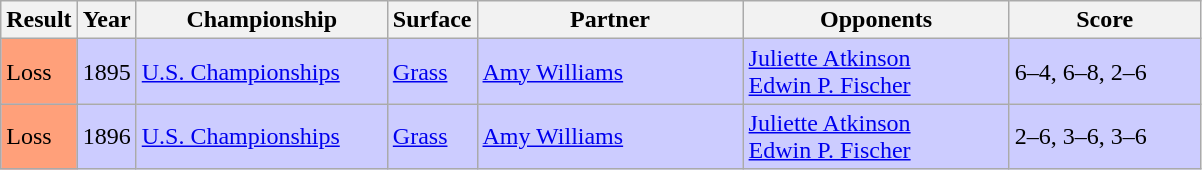<table class="sortable wikitable">
<tr>
<th style="width:40px">Result</th>
<th style="width:30px">Year</th>
<th style="width:160px">Championship</th>
<th style="width:50px">Surface</th>
<th style="width:170px">Partner</th>
<th style="width:170px">Opponents</th>
<th style="width:120px" class="unsortable">Score</th>
</tr>
<tr style="background:#ccf;">
<td style="background:#ffa07a;">Loss</td>
<td>1895</td>
<td><a href='#'>U.S. Championships</a></td>
<td><a href='#'>Grass</a></td>
<td> <a href='#'>Amy Williams</a></td>
<td> <a href='#'>Juliette Atkinson</a><br> <a href='#'>Edwin P. Fischer</a></td>
<td>6–4, 6–8, 2–6</td>
</tr>
<tr style="background:#ccf;">
<td style="background:#ffa07a;">Loss</td>
<td>1896</td>
<td><a href='#'>U.S. Championships</a></td>
<td><a href='#'>Grass</a></td>
<td> <a href='#'>Amy Williams</a></td>
<td> <a href='#'>Juliette Atkinson</a><br> <a href='#'>Edwin P. Fischer</a></td>
<td>2–6, 3–6, 3–6</td>
</tr>
</table>
